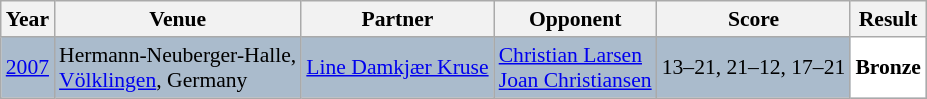<table class="sortable wikitable" style="font-size: 90%;">
<tr>
<th>Year</th>
<th>Venue</th>
<th>Partner</th>
<th>Opponent</th>
<th>Score</th>
<th>Result</th>
</tr>
<tr style="background:#AABBCC">
<td align="center"><a href='#'>2007</a></td>
<td align="left">Hermann-Neuberger-Halle,<br><a href='#'>Völklingen</a>, Germany</td>
<td align="left"> <a href='#'>Line Damkjær Kruse</a></td>
<td align="left"> <a href='#'>Christian Larsen</a> <br>  <a href='#'>Joan Christiansen</a></td>
<td align="left">13–21, 21–12, 17–21</td>
<td style="text-align:left; background:white"> <strong>Bronze</strong></td>
</tr>
</table>
